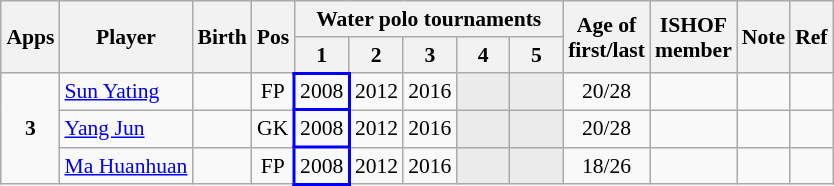<table class="wikitable sortable" style="text-align: center; font-size: 90%; margin-left: 1em;">
<tr>
<th rowspan="2">Apps</th>
<th rowspan="2">Player</th>
<th rowspan="2">Birth</th>
<th rowspan="2">Pos</th>
<th colspan="5">Water polo tournaments</th>
<th rowspan="2">Age of<br>first/last</th>
<th rowspan="2">ISHOF<br>member</th>
<th rowspan="2">Note</th>
<th rowspan="2" class="unsortable">Ref</th>
</tr>
<tr>
<th>1</th>
<th style="width: 2em;" class="unsortable">2</th>
<th style="width: 2em;" class="unsortable">3</th>
<th style="width: 2em;" class="unsortable">4</th>
<th style="width: 2em;" class="unsortable">5</th>
</tr>
<tr>
<td rowspan="3"><strong>3</strong></td>
<td style="text-align: left;" data-sort-value="Sun, Yating"><a href='#'>Sun Yating</a></td>
<td></td>
<td>FP</td>
<td style="border: 2px solid blue;">2008</td>
<td>2012</td>
<td>2016</td>
<td style="background-color: #ececec;"></td>
<td style="background-color: #ececec;"></td>
<td>20/28</td>
<td></td>
<td style="text-align: left;"></td>
<td></td>
</tr>
<tr>
<td style="text-align: left;" data-sort-value="Yang, Jun"><a href='#'>Yang Jun</a></td>
<td></td>
<td>GK</td>
<td style="border: 2px solid blue;">2008</td>
<td>2012</td>
<td>2016</td>
<td style="background-color: #ececec;"></td>
<td style="background-color: #ececec;"></td>
<td>20/28</td>
<td></td>
<td style="text-align: left;"></td>
<td></td>
</tr>
<tr>
<td style="text-align: left;" data-sort-value="Ma, Huanhuan"><a href='#'>Ma Huanhuan</a></td>
<td></td>
<td>FP</td>
<td style="border: 2px solid blue;">2008</td>
<td>2012</td>
<td>2016</td>
<td style="background-color: #ececec;"></td>
<td style="background-color: #ececec;"></td>
<td>18/26</td>
<td></td>
<td style="text-align: left;"></td>
<td></td>
</tr>
</table>
